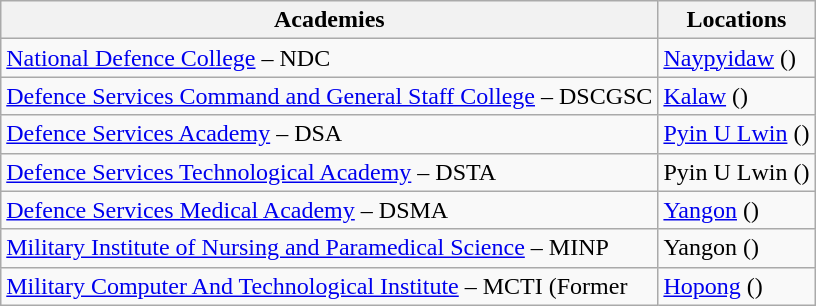<table class="wikitable">
<tr>
<th>Academies</th>
<th>Locations</th>
</tr>
<tr>
<td><a href='#'>National Defence College</a> – NDC</td>
<td><a href='#'>Naypyidaw</a> ()</td>
</tr>
<tr>
<td><a href='#'>Defence Services Command and General Staff College</a> – DSCGSC</td>
<td><a href='#'>Kalaw</a> ()</td>
</tr>
<tr>
<td><a href='#'>Defence Services Academy</a> – DSA</td>
<td><a href='#'>Pyin U Lwin</a> ()</td>
</tr>
<tr>
<td><a href='#'>Defence Services Technological Academy</a> – DSTA</td>
<td>Pyin U Lwin ()</td>
</tr>
<tr>
<td><a href='#'>Defence Services Medical Academy</a> – DSMA</td>
<td><a href='#'>Yangon</a> ()</td>
</tr>
<tr>
<td><a href='#'>Military Institute of Nursing and Paramedical Science</a> – MINP</td>
<td>Yangon ()</td>
</tr>
<tr>
<td><a href='#'>Military Computer And Technological Institute</a> – MCTI (Former </td>
<td><a href='#'>Hopong</a> ()</td>
</tr>
</table>
